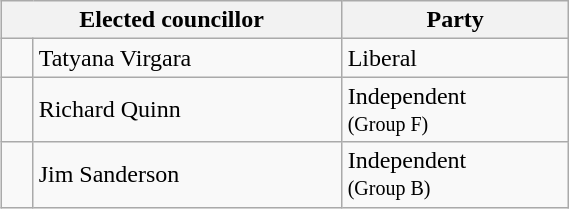<table class="wikitable" style="float:right;clear:right;width:30%">
<tr>
<th colspan="2">Elected councillor</th>
<th>Party</th>
</tr>
<tr>
<td> </td>
<td>Tatyana Virgara</td>
<td>Liberal</td>
</tr>
<tr>
<td> </td>
<td>Richard Quinn</td>
<td>Independent <br> <small> (Group F) </small></td>
</tr>
<tr>
<td> </td>
<td>Jim Sanderson</td>
<td>Independent <br> <small> (Group B) </small></td>
</tr>
</table>
